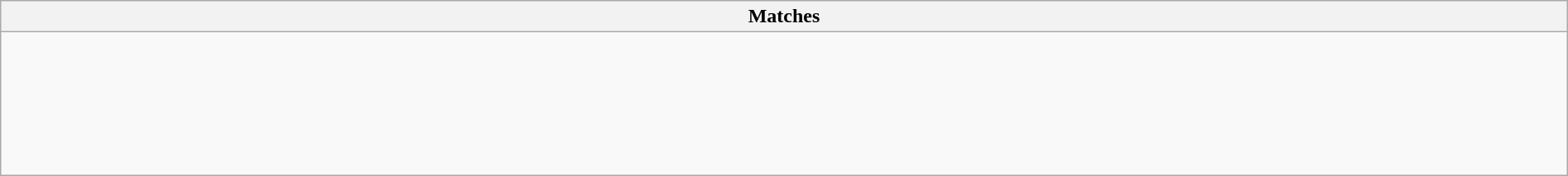<table class="wikitable collapsible collapsed" style="width:100%;">
<tr>
<th>Matches</th>
</tr>
<tr>
<td><br><br><br><br><br><br></td>
</tr>
</table>
